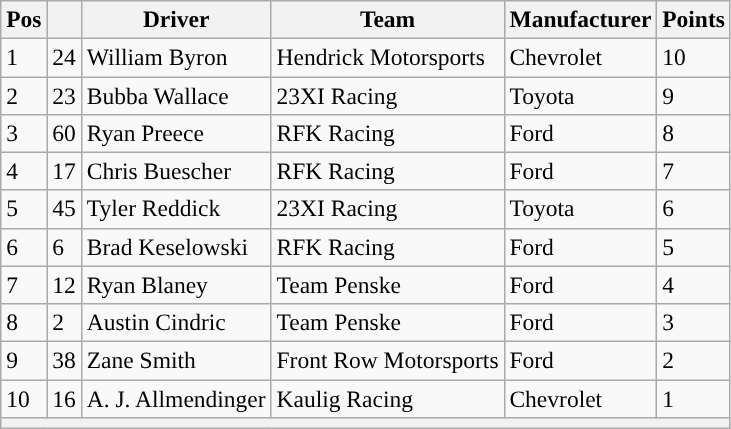<table class="wikitable" style="font-size:98%">
<tr>
<th>Pos</th>
<th></th>
<th>Driver</th>
<th>Team</th>
<th>Manufacturer</th>
<th>Points</th>
</tr>
<tr>
<td>1</td>
<td>24</td>
<td>William Byron</td>
<td>Hendrick Motorsports</td>
<td>Chevrolet</td>
<td>10</td>
</tr>
<tr>
<td>2</td>
<td>23</td>
<td>Bubba Wallace</td>
<td>23XI Racing</td>
<td>Toyota</td>
<td>9</td>
</tr>
<tr>
<td>3</td>
<td>60</td>
<td>Ryan Preece</td>
<td>RFK Racing</td>
<td>Ford</td>
<td>8</td>
</tr>
<tr>
<td>4</td>
<td>17</td>
<td>Chris Buescher</td>
<td>RFK Racing</td>
<td>Ford</td>
<td>7</td>
</tr>
<tr>
<td>5</td>
<td>45</td>
<td>Tyler Reddick</td>
<td>23XI Racing</td>
<td>Toyota</td>
<td>6</td>
</tr>
<tr>
<td>6</td>
<td>6</td>
<td>Brad Keselowski</td>
<td>RFK Racing</td>
<td>Ford</td>
<td>5</td>
</tr>
<tr>
<td>7</td>
<td>12</td>
<td>Ryan Blaney</td>
<td>Team Penske</td>
<td>Ford</td>
<td>4</td>
</tr>
<tr>
<td>8</td>
<td>2</td>
<td>Austin Cindric</td>
<td>Team Penske</td>
<td>Ford</td>
<td>3</td>
</tr>
<tr>
<td>9</td>
<td>38</td>
<td>Zane Smith</td>
<td>Front Row Motorsports</td>
<td>Ford</td>
<td>2</td>
</tr>
<tr>
<td>10</td>
<td>16</td>
<td>A. J. Allmendinger</td>
<td>Kaulig Racing</td>
<td>Chevrolet</td>
<td>1</td>
</tr>
<tr>
<th colspan="6"></th>
</tr>
</table>
